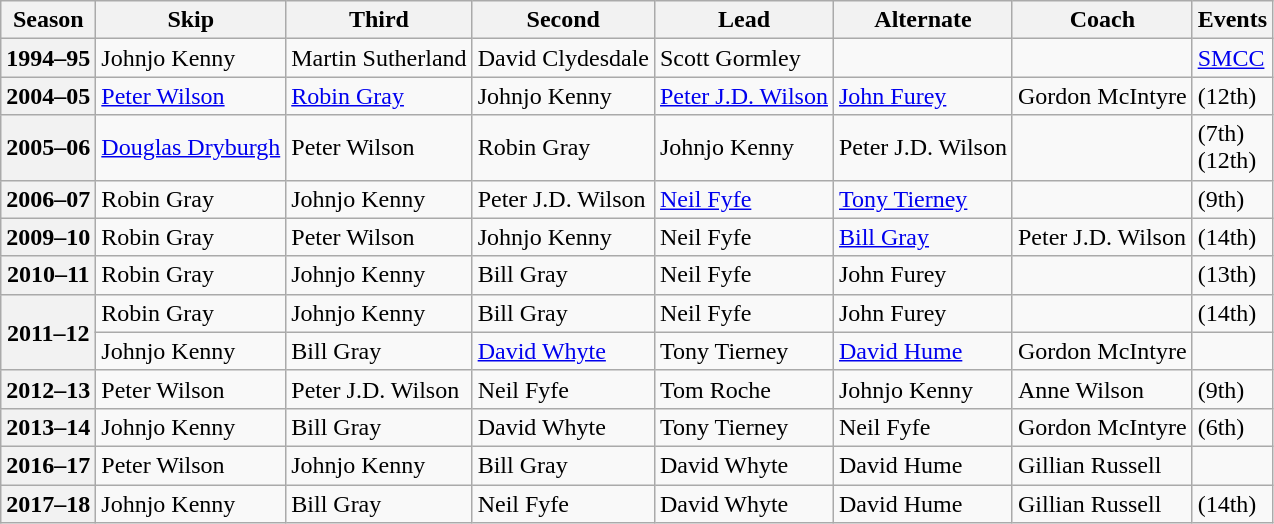<table class="wikitable">
<tr>
<th scope="col">Season</th>
<th scope="col">Skip</th>
<th scope="col">Third</th>
<th scope="col">Second</th>
<th scope="col">Lead</th>
<th scope="col">Alternate</th>
<th scope="col">Coach</th>
<th scope="col">Events</th>
</tr>
<tr>
<th scope="row">1994–95</th>
<td>Johnjo Kenny</td>
<td>Martin Sutherland</td>
<td>David Clydesdale</td>
<td>Scott Gormley</td>
<td></td>
<td></td>
<td><a href='#'>SMCC</a></td>
</tr>
<tr>
<th scope="row">2004–05</th>
<td><a href='#'>Peter Wilson</a></td>
<td><a href='#'>Robin Gray</a></td>
<td>Johnjo Kenny</td>
<td><a href='#'>Peter J.D. Wilson</a></td>
<td><a href='#'>John Furey</a></td>
<td>Gordon McIntyre</td>
<td> (12th)</td>
</tr>
<tr>
<th scope="row">2005–06</th>
<td><a href='#'>Douglas Dryburgh</a></td>
<td>Peter Wilson</td>
<td>Robin Gray</td>
<td>Johnjo Kenny</td>
<td>Peter J.D. Wilson</td>
<td></td>
<td> (7th)<br> (12th)</td>
</tr>
<tr>
<th scope="row">2006–07</th>
<td>Robin Gray</td>
<td>Johnjo Kenny</td>
<td>Peter J.D. Wilson</td>
<td><a href='#'>Neil Fyfe</a></td>
<td><a href='#'>Tony Tierney</a></td>
<td></td>
<td> (9th)</td>
</tr>
<tr>
<th scope="row">2009–10</th>
<td>Robin Gray</td>
<td>Peter Wilson</td>
<td>Johnjo Kenny</td>
<td>Neil Fyfe</td>
<td><a href='#'>Bill Gray</a></td>
<td>Peter J.D. Wilson</td>
<td> (14th)</td>
</tr>
<tr>
<th scope="row">2010–11</th>
<td>Robin Gray</td>
<td>Johnjo Kenny</td>
<td>Bill Gray</td>
<td>Neil Fyfe</td>
<td>John Furey</td>
<td></td>
<td> (13th)</td>
</tr>
<tr>
<th scope="row" rowspan=2>2011–12</th>
<td>Robin Gray</td>
<td>Johnjo Kenny</td>
<td>Bill Gray</td>
<td>Neil Fyfe</td>
<td>John Furey</td>
<td></td>
<td> (14th)</td>
</tr>
<tr>
<td>Johnjo Kenny</td>
<td>Bill Gray</td>
<td><a href='#'>David Whyte</a></td>
<td>Tony Tierney</td>
<td><a href='#'>David Hume</a></td>
<td>Gordon McIntyre</td>
<td> </td>
</tr>
<tr>
<th scope="row">2012–13</th>
<td>Peter Wilson</td>
<td>Peter J.D. Wilson</td>
<td>Neil Fyfe</td>
<td>Tom Roche</td>
<td>Johnjo Kenny</td>
<td>Anne Wilson</td>
<td> (9th)</td>
</tr>
<tr>
<th scope="row">2013–14</th>
<td>Johnjo Kenny</td>
<td>Bill Gray</td>
<td>David Whyte</td>
<td>Tony Tierney</td>
<td>Neil Fyfe</td>
<td>Gordon McIntyre</td>
<td> (6th)</td>
</tr>
<tr>
<th scope="row">2016–17</th>
<td>Peter Wilson</td>
<td>Johnjo Kenny</td>
<td>Bill Gray</td>
<td>David Whyte</td>
<td>David Hume</td>
<td>Gillian Russell</td>
<td> </td>
</tr>
<tr>
<th scope="row">2017–18</th>
<td>Johnjo Kenny</td>
<td>Bill Gray</td>
<td>Neil Fyfe</td>
<td>David Whyte</td>
<td>David Hume</td>
<td>Gillian Russell</td>
<td> (14th)</td>
</tr>
</table>
